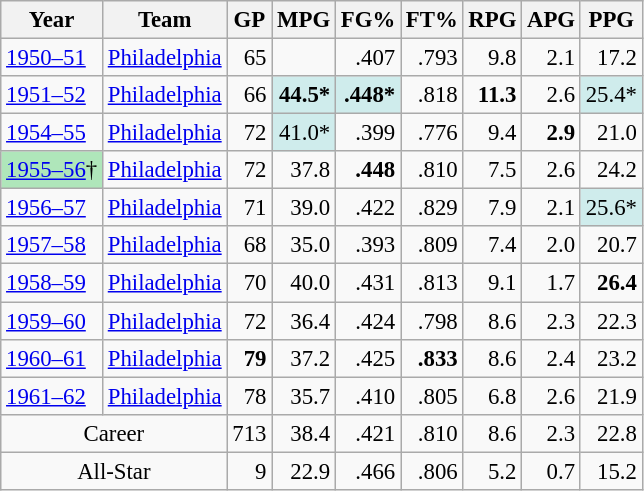<table class="wikitable sortable" style="font-size:95%; text-align:right;">
<tr>
<th>Year</th>
<th>Team</th>
<th>GP</th>
<th>MPG</th>
<th>FG%</th>
<th>FT%</th>
<th>RPG</th>
<th>APG</th>
<th>PPG</th>
</tr>
<tr>
<td style="text-align:left;"><a href='#'>1950–51</a></td>
<td style="text-align:left;"><a href='#'>Philadelphia</a></td>
<td>65</td>
<td></td>
<td>.407</td>
<td>.793</td>
<td>9.8</td>
<td>2.1</td>
<td>17.2</td>
</tr>
<tr>
<td style="text-align:left;"><a href='#'>1951–52</a></td>
<td style="text-align:left;"><a href='#'>Philadelphia</a></td>
<td>66</td>
<td style="background:#cfecec;"><strong>44.5*</strong></td>
<td style="background:#cfecec;"><strong>.448*</strong></td>
<td>.818</td>
<td><strong>11.3</strong></td>
<td>2.6</td>
<td style="background:#cfecec;">25.4*</td>
</tr>
<tr>
<td style="text-align:left;"><a href='#'>1954–55</a></td>
<td style="text-align:left;"><a href='#'>Philadelphia</a></td>
<td>72</td>
<td style="background:#cfecec;">41.0*</td>
<td>.399</td>
<td>.776</td>
<td>9.4</td>
<td><strong>2.9</strong></td>
<td>21.0</td>
</tr>
<tr>
<td style="text-align:left;background:#afe6ba;"><a href='#'>1955–56</a>†</td>
<td style="text-align:left;"><a href='#'>Philadelphia</a></td>
<td>72</td>
<td>37.8</td>
<td><strong>.448</strong></td>
<td>.810</td>
<td>7.5</td>
<td>2.6</td>
<td>24.2</td>
</tr>
<tr>
<td style="text-align:left;"><a href='#'>1956–57</a></td>
<td style="text-align:left;"><a href='#'>Philadelphia</a></td>
<td>71</td>
<td>39.0</td>
<td>.422</td>
<td>.829</td>
<td>7.9</td>
<td>2.1</td>
<td style="background:#cfecec;">25.6*</td>
</tr>
<tr>
<td style="text-align:left;"><a href='#'>1957–58</a></td>
<td style="text-align:left;"><a href='#'>Philadelphia</a></td>
<td>68</td>
<td>35.0</td>
<td>.393</td>
<td>.809</td>
<td>7.4</td>
<td>2.0</td>
<td>20.7</td>
</tr>
<tr>
<td style="text-align:left;"><a href='#'>1958–59</a></td>
<td style="text-align:left;"><a href='#'>Philadelphia</a></td>
<td>70</td>
<td>40.0</td>
<td>.431</td>
<td>.813</td>
<td>9.1</td>
<td>1.7</td>
<td><strong>26.4</strong></td>
</tr>
<tr>
<td style="text-align:left;"><a href='#'>1959–60</a></td>
<td style="text-align:left;"><a href='#'>Philadelphia</a></td>
<td>72</td>
<td>36.4</td>
<td>.424</td>
<td>.798</td>
<td>8.6</td>
<td>2.3</td>
<td>22.3</td>
</tr>
<tr>
<td style="text-align:left;"><a href='#'>1960–61</a></td>
<td style="text-align:left;"><a href='#'>Philadelphia</a></td>
<td><strong>79</strong></td>
<td>37.2</td>
<td>.425</td>
<td><strong>.833</strong></td>
<td>8.6</td>
<td>2.4</td>
<td>23.2</td>
</tr>
<tr>
<td style="text-align:left;"><a href='#'>1961–62</a></td>
<td style="text-align:left;"><a href='#'>Philadelphia</a></td>
<td>78</td>
<td>35.7</td>
<td>.410</td>
<td>.805</td>
<td>6.8</td>
<td>2.6</td>
<td>21.9</td>
</tr>
<tr class="sortbottom">
<td colspan="2" style="text-align:center;">Career</td>
<td>713</td>
<td>38.4</td>
<td>.421</td>
<td>.810</td>
<td>8.6</td>
<td>2.3</td>
<td>22.8</td>
</tr>
<tr class="sortbottom">
<td colspan="2" style="text-align:center;">All-Star</td>
<td>9</td>
<td>22.9</td>
<td>.466</td>
<td>.806</td>
<td>5.2</td>
<td>0.7</td>
<td>15.2</td>
</tr>
</table>
